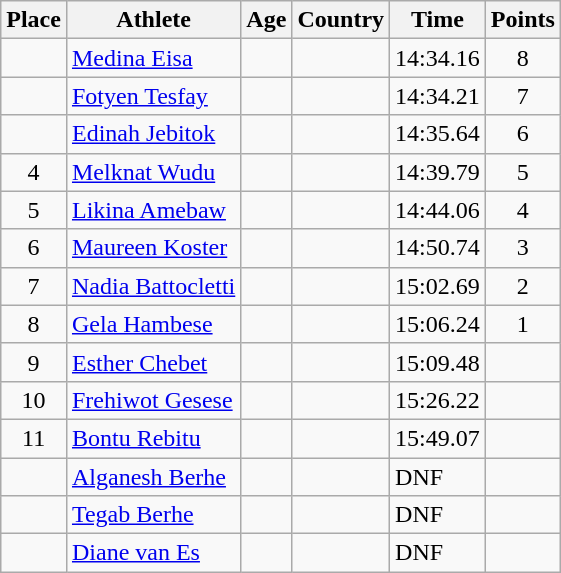<table class="wikitable mw-datatable sortable">
<tr>
<th>Place</th>
<th>Athlete</th>
<th>Age</th>
<th>Country</th>
<th>Time</th>
<th>Points</th>
</tr>
<tr>
<td align=center></td>
<td><a href='#'>Medina Eisa</a></td>
<td></td>
<td></td>
<td>14:34.16</td>
<td align=center>8</td>
</tr>
<tr>
<td align=center></td>
<td><a href='#'>Fotyen Tesfay</a></td>
<td></td>
<td></td>
<td>14:34.21</td>
<td align=center>7</td>
</tr>
<tr>
<td align=center></td>
<td><a href='#'>Edinah Jebitok</a></td>
<td></td>
<td></td>
<td>14:35.64</td>
<td align=center>6</td>
</tr>
<tr>
<td align=center>4</td>
<td><a href='#'>Melknat Wudu</a></td>
<td></td>
<td></td>
<td>14:39.79</td>
<td align=center>5</td>
</tr>
<tr>
<td align=center>5</td>
<td><a href='#'>Likina Amebaw</a></td>
<td></td>
<td></td>
<td>14:44.06</td>
<td align=center>4</td>
</tr>
<tr>
<td align=center>6</td>
<td><a href='#'>Maureen Koster</a></td>
<td></td>
<td></td>
<td>14:50.74</td>
<td align=center>3</td>
</tr>
<tr>
<td align=center>7</td>
<td><a href='#'>Nadia Battocletti</a></td>
<td></td>
<td></td>
<td>15:02.69</td>
<td align=center>2</td>
</tr>
<tr>
<td align=center>8</td>
<td><a href='#'>Gela Hambese</a></td>
<td></td>
<td></td>
<td>15:06.24</td>
<td align=center>1</td>
</tr>
<tr>
<td align=center>9</td>
<td><a href='#'>Esther Chebet</a></td>
<td></td>
<td></td>
<td>15:09.48</td>
<td align=center></td>
</tr>
<tr>
<td align=center>10</td>
<td><a href='#'>Frehiwot Gesese</a></td>
<td></td>
<td></td>
<td>15:26.22</td>
<td align=center></td>
</tr>
<tr>
<td align=center>11</td>
<td><a href='#'>Bontu Rebitu</a></td>
<td></td>
<td></td>
<td>15:49.07</td>
<td align=center></td>
</tr>
<tr>
<td align=center></td>
<td><a href='#'>Alganesh Berhe</a></td>
<td></td>
<td></td>
<td>DNF</td>
<td align=center></td>
</tr>
<tr>
<td align=center></td>
<td><a href='#'>Tegab Berhe</a></td>
<td></td>
<td></td>
<td>DNF</td>
<td align=center></td>
</tr>
<tr>
<td align=center></td>
<td><a href='#'>Diane van Es</a></td>
<td></td>
<td></td>
<td>DNF</td>
<td align=center></td>
</tr>
</table>
